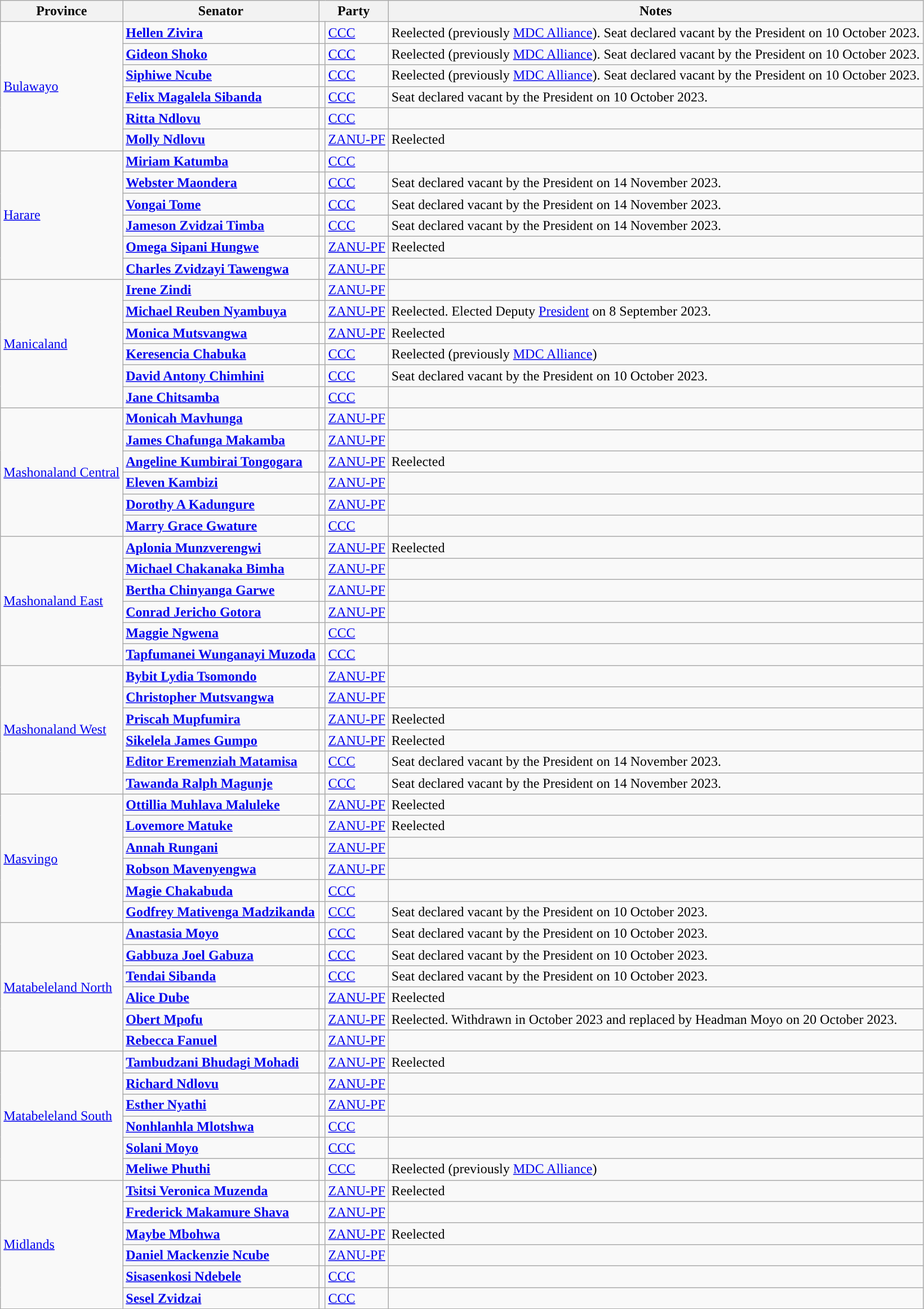<table class="wikitable sortable" id="senate-members">
<tr>
<th>Province</th>
<th><strong>Senator</strong></th>
<th colspan="2">Party</th>
<th>Notes</th>
</tr>
<tr>
<td rowspan="6"><a href='#'>Bulawayo</a></td>
<td data-sort-value="Zivira Hellen"><strong><a href='#'>Hellen Zivira</a></strong></td>
<td style="background-color: "></td>
<td><a href='#'>CCC</a></td>
<td>Reelected (previously <a href='#'>MDC Alliance</a>). Seat declared vacant by the President on 10 October 2023.</td>
</tr>
<tr>
<td data-sort-value="Shoko Gideon"><strong><a href='#'>Gideon Shoko</a></strong></td>
<td style="background-color: "></td>
<td><a href='#'>CCC</a></td>
<td>Reelected (previously <a href='#'>MDC Alliance</a>). Seat declared vacant by the President on 10 October 2023.</td>
</tr>
<tr>
<td data-sort-value="Ncube Siphiwe"><strong><a href='#'>Siphiwe Ncube</a></strong></td>
<td style="background-color: "></td>
<td><a href='#'>CCC</a></td>
<td>Reelected (previously <a href='#'>MDC Alliance</a>). Seat declared vacant by the President on 10 October 2023.</td>
</tr>
<tr>
<td data-sort-value="Sibanda Felix Magalela"><strong><a href='#'>Felix Magalela Sibanda</a></strong></td>
<td style="background-color: "></td>
<td><a href='#'>CCC</a></td>
<td>Seat declared vacant by the President on 10 October 2023.</td>
</tr>
<tr>
<td data-sort-value="Ndlovu Ritta"><strong><a href='#'>Ritta Ndlovu</a></strong></td>
<td style="background-color: "></td>
<td><a href='#'>CCC</a></td>
<td></td>
</tr>
<tr>
<td data-sort-value="Ndlovu Molly"><strong><a href='#'>Molly Ndlovu</a></strong></td>
<td style="background-color: "></td>
<td><a href='#'>ZANU-PF</a></td>
<td>Reelected</td>
</tr>
<tr>
<td rowspan="6"><a href='#'>Harare</a></td>
<td data-sort-value="Katumba Miriam"><strong><a href='#'>Miriam Katumba</a></strong></td>
<td style="background-color: "></td>
<td><a href='#'>CCC</a></td>
<td></td>
</tr>
<tr>
<td data-sort-value="Maondera Webster"><strong><a href='#'>Webster Maondera</a></strong></td>
<td style="background-color: "></td>
<td><a href='#'>CCC</a></td>
<td>Seat declared vacant by the President on 14 November 2023.</td>
</tr>
<tr>
<td data-sort-value="Tome Vongai"><strong><a href='#'>Vongai Tome</a></strong></td>
<td style="background-color: "></td>
<td><a href='#'>CCC</a></td>
<td>Seat declared vacant by the President on 14 November 2023.</td>
</tr>
<tr>
<td data-sort-value="Timba Jameson Zvidzai"><strong><a href='#'>Jameson Zvidzai Timba</a></strong></td>
<td style="background-color: "></td>
<td><a href='#'>CCC</a></td>
<td>Seat declared vacant by the President on 14 November 2023.</td>
</tr>
<tr>
<td data-sort-value="Hungwe Omega Sipani"><strong><a href='#'>Omega Sipani Hungwe</a></strong></td>
<td style="background-color: "></td>
<td><a href='#'>ZANU-PF</a></td>
<td>Reelected</td>
</tr>
<tr>
<td data-sort-value="Tawengwa Charles Zvidzayi"><strong><a href='#'>Charles Zvidzayi Tawengwa</a></strong></td>
<td style="background-color: "></td>
<td><a href='#'>ZANU-PF</a></td>
<td></td>
</tr>
<tr>
<td rowspan="6"><a href='#'>Manicaland</a></td>
<td data-sort-value="Zindi Irene"><strong><a href='#'>Irene Zindi</a></strong></td>
<td style="background-color: "></td>
<td><a href='#'>ZANU-PF</a></td>
<td></td>
</tr>
<tr>
<td data-sort-value="Nyambuya Michael Reuben"><strong><a href='#'>Michael Reuben Nyambuya</a></strong></td>
<td style="background-color: "></td>
<td><a href='#'>ZANU-PF</a></td>
<td>Reelected. Elected Deputy <a href='#'>President</a> on 8 September 2023.</td>
</tr>
<tr>
<td data-sort-value="Mutsvangwa Monica"><strong><a href='#'>Monica Mutsvangwa</a></strong></td>
<td style="background-color: "></td>
<td><a href='#'>ZANU-PF</a></td>
<td>Reelected</td>
</tr>
<tr>
<td data-sort-value="Chabuka Keresencia"><strong><a href='#'>Keresencia Chabuka</a></strong></td>
<td style="background-color: "></td>
<td><a href='#'>CCC</a></td>
<td>Reelected (previously <a href='#'>MDC Alliance</a>)</td>
</tr>
<tr>
<td data-sort-value="Chimhini David Antony"><strong><a href='#'>David Antony Chimhini</a></strong></td>
<td style="background-color: "></td>
<td><a href='#'>CCC</a></td>
<td>Seat declared vacant by the President on 10 October 2023.</td>
</tr>
<tr>
<td data-sort-value="Chitsamba Jane"><strong><a href='#'>Jane Chitsamba</a></strong></td>
<td style="background-color: "></td>
<td><a href='#'>CCC</a></td>
<td></td>
</tr>
<tr>
<td rowspan="6"><a href='#'>Mashonaland Central</a></td>
<td data-sort-value="Mavhunga Monicah"><strong><a href='#'>Monicah Mavhunga</a></strong></td>
<td style="background-color: "></td>
<td><a href='#'>ZANU-PF</a></td>
<td></td>
</tr>
<tr>
<td data-sort-value="Makamba James Chafunga"><strong><a href='#'>James Chafunga Makamba</a></strong></td>
<td style="background-color: "></td>
<td><a href='#'>ZANU-PF</a></td>
<td></td>
</tr>
<tr>
<td data-sort-value="Tongogara Angeline Kumbirai"><strong><a href='#'>Angeline Kumbirai Tongogara</a></strong></td>
<td style="background-color: "></td>
<td><a href='#'>ZANU-PF</a></td>
<td>Reelected</td>
</tr>
<tr>
<td data-sort-value="Kambizi Eleven"><strong><a href='#'>Eleven Kambizi</a></strong></td>
<td style="background-color: "></td>
<td><a href='#'>ZANU-PF</a></td>
<td></td>
</tr>
<tr>
<td data-sort-value="Kadungure Dorothy A"><strong><a href='#'>Dorothy A Kadungure</a></strong></td>
<td style="background-color: "></td>
<td><a href='#'>ZANU-PF</a></td>
<td></td>
</tr>
<tr>
<td data-sort-value="Gwature Marry Grace"><strong><a href='#'>Marry Grace Gwature</a></strong></td>
<td style="background-color: "></td>
<td><a href='#'>CCC</a></td>
<td></td>
</tr>
<tr>
<td rowspan="6"><a href='#'>Mashonaland East</a></td>
<td data-sort-value="Munzverengwi Aplonia"><strong><a href='#'>Aplonia Munzverengwi</a></strong></td>
<td style="background-color: "></td>
<td><a href='#'>ZANU-PF</a></td>
<td>Reelected</td>
</tr>
<tr>
<td data-sort-value="Bimha Michael Chakanaka"><strong><a href='#'>Michael Chakanaka Bimha</a></strong></td>
<td style="background-color: "></td>
<td><a href='#'>ZANU-PF</a></td>
<td></td>
</tr>
<tr>
<td data-sort-value="Garwe Bertha Chinyanga"><strong><a href='#'>Bertha Chinyanga Garwe</a></strong></td>
<td style="background-color: "></td>
<td><a href='#'>ZANU-PF</a></td>
<td></td>
</tr>
<tr>
<td data-sort-value="Gotora Conrad Jericho"><strong><a href='#'>Conrad Jericho Gotora</a></strong></td>
<td style="background-color: "></td>
<td><a href='#'>ZANU-PF</a></td>
<td></td>
</tr>
<tr>
<td data-sort-value="Ngwena Maggie"><strong><a href='#'>Maggie Ngwena</a></strong></td>
<td style="background-color: "></td>
<td><a href='#'>CCC</a></td>
<td></td>
</tr>
<tr>
<td data-sort-value="Muzoda Tapfumanei Wunganayi"><strong><a href='#'>Tapfumanei Wunganayi Muzoda</a></strong></td>
<td style="background-color: "></td>
<td><a href='#'>CCC</a></td>
<td></td>
</tr>
<tr>
<td rowspan="6"><a href='#'>Mashonaland West</a></td>
<td data-sort-value="Tsomondo Bybit Lydia"><strong><a href='#'>Bybit Lydia Tsomondo</a></strong></td>
<td style="background-color: "></td>
<td><a href='#'>ZANU-PF</a></td>
<td></td>
</tr>
<tr>
<td data-sort-value="Mutsvangwa Christopher"><strong><a href='#'>Christopher Mutsvangwa</a></strong></td>
<td style="background-color: "></td>
<td><a href='#'>ZANU-PF</a></td>
<td></td>
</tr>
<tr>
<td data-sort-value="Mupfumira Priscah"><strong><a href='#'>Priscah Mupfumira</a></strong></td>
<td style="background-color: "></td>
<td><a href='#'>ZANU-PF</a></td>
<td>Reelected</td>
</tr>
<tr>
<td data-sort-value="Gumpo Sikelela James"><strong><a href='#'>Sikelela James Gumpo</a></strong></td>
<td style="background-color: "></td>
<td><a href='#'>ZANU-PF</a></td>
<td>Reelected</td>
</tr>
<tr>
<td data-sort-value="Matamisa Editor Eremenziah"><strong><a href='#'>Editor Eremenziah Matamisa</a></strong></td>
<td style="background-color: "></td>
<td><a href='#'>CCC</a></td>
<td>Seat declared vacant by the President on 14 November 2023.</td>
</tr>
<tr>
<td data-sort-value="Magunje Tawanda Ralph"><strong><a href='#'>Tawanda Ralph Magunje</a></strong></td>
<td style="background-color: "></td>
<td><a href='#'>CCC</a></td>
<td>Seat declared vacant by the President on 14 November 2023.</td>
</tr>
<tr>
<td rowspan="6"><a href='#'>Masvingo</a></td>
<td data-sort-value="Maluleke Ottillia Muhlava"><strong><a href='#'>Ottillia Muhlava Maluleke</a></strong></td>
<td style="background-color: "></td>
<td><a href='#'>ZANU-PF</a></td>
<td>Reelected</td>
</tr>
<tr>
<td data-sort-value="Matuke Lovemore"><strong><a href='#'>Lovemore Matuke</a></strong></td>
<td style="background-color: "></td>
<td><a href='#'>ZANU-PF</a></td>
<td>Reelected</td>
</tr>
<tr>
<td data-sort-value="Rungani Annah"><strong><a href='#'>Annah Rungani</a></strong></td>
<td style="background-color: "></td>
<td><a href='#'>ZANU-PF</a></td>
<td></td>
</tr>
<tr>
<td data-sort-value="Mavenyengwa Robson"><strong><a href='#'>Robson Mavenyengwa</a></strong></td>
<td style="background-color: "></td>
<td><a href='#'>ZANU-PF</a></td>
<td></td>
</tr>
<tr>
<td data-sort-value="Chakabuda Magie"><strong><a href='#'>Magie Chakabuda</a></strong></td>
<td style="background-color: "></td>
<td><a href='#'>CCC</a></td>
<td></td>
</tr>
<tr>
<td data-sort-value="Madzikanda Godfrey Mativenga"><strong><a href='#'>Godfrey Mativenga Madzikanda</a></strong></td>
<td style="background-color: "></td>
<td><a href='#'>CCC</a></td>
<td>Seat declared vacant by the President on 10 October 2023.</td>
</tr>
<tr>
<td rowspan="6"><a href='#'>Matabeleland North</a></td>
<td data-sort-value="Moyo Anastasia"><strong><a href='#'>Anastasia Moyo</a></strong></td>
<td style="background-color: "></td>
<td><a href='#'>CCC</a></td>
<td>Seat declared vacant by the President on 10 October 2023.</td>
</tr>
<tr>
<td data-sort-value="Gabuza Gabbuza Joel"><strong><a href='#'>Gabbuza Joel Gabuza</a></strong></td>
<td style="background-color: "></td>
<td><a href='#'>CCC</a></td>
<td>Seat declared vacant by the President on 10 October 2023.</td>
</tr>
<tr>
<td data-sort-value="Sibanda Tendai"><strong><a href='#'>Tendai Sibanda</a></strong></td>
<td style="background-color: "></td>
<td><a href='#'>CCC</a></td>
<td>Seat declared vacant by the President on 10 October 2023.</td>
</tr>
<tr>
<td data-sort-value="Dube Alice"><strong><a href='#'>Alice Dube</a></strong></td>
<td style="background-color: "></td>
<td><a href='#'>ZANU-PF</a></td>
<td>Reelected</td>
</tr>
<tr>
<td data-sort-value="Mpofu Obert"><strong><a href='#'>Obert Mpofu</a></strong></td>
<td style="background-color: "></td>
<td><a href='#'>ZANU-PF</a></td>
<td>Reelected. Withdrawn in October 2023 and replaced by Headman Moyo on 20 October 2023.</td>
</tr>
<tr>
<td data-sort-value="Fanuel Rebecca"><strong><a href='#'>Rebecca Fanuel</a></strong></td>
<td style="background-color: "></td>
<td><a href='#'>ZANU-PF</a></td>
<td></td>
</tr>
<tr>
<td rowspan="6"><a href='#'>Matabeleland South</a></td>
<td data-sort-value="Mohadi Tambudzani Bhudagi"><strong><a href='#'>Tambudzani Bhudagi Mohadi</a></strong></td>
<td style="background-color: "></td>
<td><a href='#'>ZANU-PF</a></td>
<td>Reelected</td>
</tr>
<tr>
<td data-sort-value="Ndlovu Richard"><strong><a href='#'>Richard Ndlovu</a></strong></td>
<td style="background-color: "></td>
<td><a href='#'>ZANU-PF</a></td>
<td></td>
</tr>
<tr>
<td data-sort-value="Nyathi Esther"><strong><a href='#'>Esther Nyathi</a></strong></td>
<td style="background-color: "></td>
<td><a href='#'>ZANU-PF</a></td>
<td></td>
</tr>
<tr>
<td data-sort-value="Mlotshwa Nonhlanhla"><strong><a href='#'>Nonhlanhla Mlotshwa</a></strong></td>
<td style="background-color: "></td>
<td><a href='#'>CCC</a></td>
<td></td>
</tr>
<tr>
<td data-sort-value="Moyo Solani"><strong><a href='#'>Solani Moyo</a></strong></td>
<td style="background-color: "></td>
<td><a href='#'>CCC</a></td>
<td></td>
</tr>
<tr>
<td data-sort-value="Phuthi Meliwe"><strong><a href='#'>Meliwe Phuthi</a></strong></td>
<td style="background-color: "></td>
<td><a href='#'>CCC</a></td>
<td>Reelected (previously <a href='#'>MDC Alliance</a>)</td>
</tr>
<tr>
<td rowspan="6"><a href='#'>Midlands</a></td>
<td data-sort-value="Muzenda Tsitsi Veronica"><strong><a href='#'>Tsitsi Veronica Muzenda</a></strong></td>
<td style="background-color: "></td>
<td><a href='#'>ZANU-PF</a></td>
<td>Reelected</td>
</tr>
<tr>
<td data-sort-value="Shava Frederick Makamure"><strong><a href='#'>Frederick Makamure Shava</a></strong></td>
<td style="background-color: "></td>
<td><a href='#'>ZANU-PF</a></td>
<td></td>
</tr>
<tr>
<td data-sort-value="Mbohwa Maybe"><strong><a href='#'>Maybe Mbohwa</a></strong></td>
<td style="background-color: "></td>
<td><a href='#'>ZANU-PF</a></td>
<td>Reelected</td>
</tr>
<tr>
<td data-sort-value="Ncube Daniel Mackenzie"><strong><a href='#'>Daniel Mackenzie Ncube</a></strong></td>
<td style="background-color: "></td>
<td><a href='#'>ZANU-PF</a></td>
<td></td>
</tr>
<tr>
<td data-sort-value="Ndebele Sisasenkosi"><strong><a href='#'>Sisasenkosi Ndebele</a></strong></td>
<td style="background-color: "></td>
<td><a href='#'>CCC</a></td>
<td></td>
</tr>
<tr>
<td data-sort-value="Zvidzai Sesel"><strong><a href='#'>Sesel Zvidzai</a></strong></td>
<td style="background-color: "></td>
<td><a href='#'>CCC</a></td>
<td></td>
</tr>
<tr>
</tr>
</table>
